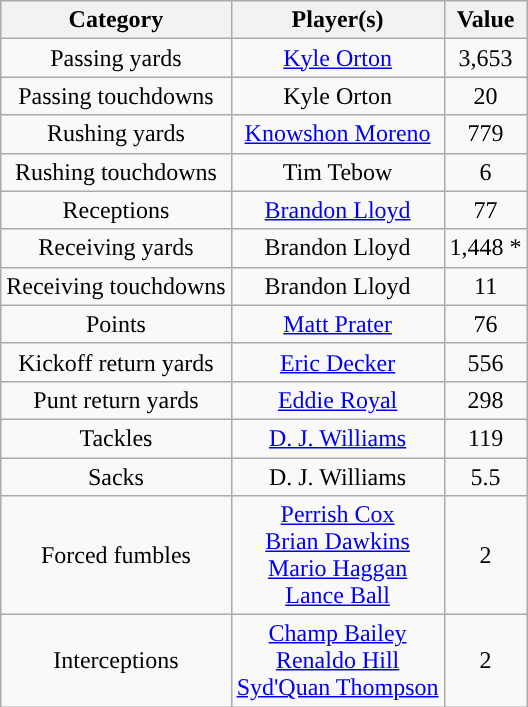<table class="wikitable" style="text-align:center">
<tr>
<th>Category</th>
<th>Player(s)</th>
<th>Value</th>
</tr>
<tr>
<td>Passing yards</td>
<td><a href='#'>Kyle Orton</a></td>
<td>3,653</td>
</tr>
<tr>
<td>Passing touchdowns</td>
<td>Kyle Orton</td>
<td>20</td>
</tr>
<tr>
<td>Rushing yards</td>
<td><a href='#'>Knowshon Moreno</a></td>
<td>779</td>
</tr>
<tr>
<td>Rushing touchdowns</td>
<td>Tim Tebow</td>
<td>6</td>
</tr>
<tr>
<td>Receptions</td>
<td><a href='#'>Brandon Lloyd</a></td>
<td>77</td>
</tr>
<tr>
<td>Receiving yards</td>
<td>Brandon Lloyd</td>
<td>1,448 *</td>
</tr>
<tr>
<td>Receiving touchdowns</td>
<td>Brandon Lloyd</td>
<td>11</td>
</tr>
<tr>
<td>Points</td>
<td><a href='#'>Matt Prater</a></td>
<td>76</td>
</tr>
<tr>
<td>Kickoff return yards</td>
<td><a href='#'>Eric Decker</a></td>
<td>556</td>
</tr>
<tr>
<td>Punt return yards</td>
<td><a href='#'>Eddie Royal</a></td>
<td>298</td>
</tr>
<tr>
<td>Tackles</td>
<td><a href='#'>D. J. Williams</a></td>
<td>119</td>
</tr>
<tr>
<td>Sacks</td>
<td>D. J. Williams</td>
<td>5.5</td>
</tr>
<tr>
<td>Forced fumbles</td>
<td><a href='#'>Perrish Cox</a><br><a href='#'>Brian Dawkins</a><br><a href='#'>Mario Haggan</a><br><a href='#'>Lance Ball</a></td>
<td>2</td>
</tr>
<tr>
<td>Interceptions</td>
<td><a href='#'>Champ Bailey</a><br><a href='#'>Renaldo Hill</a><br><a href='#'>Syd'Quan Thompson</a></td>
<td>2</td>
</tr>
</table>
